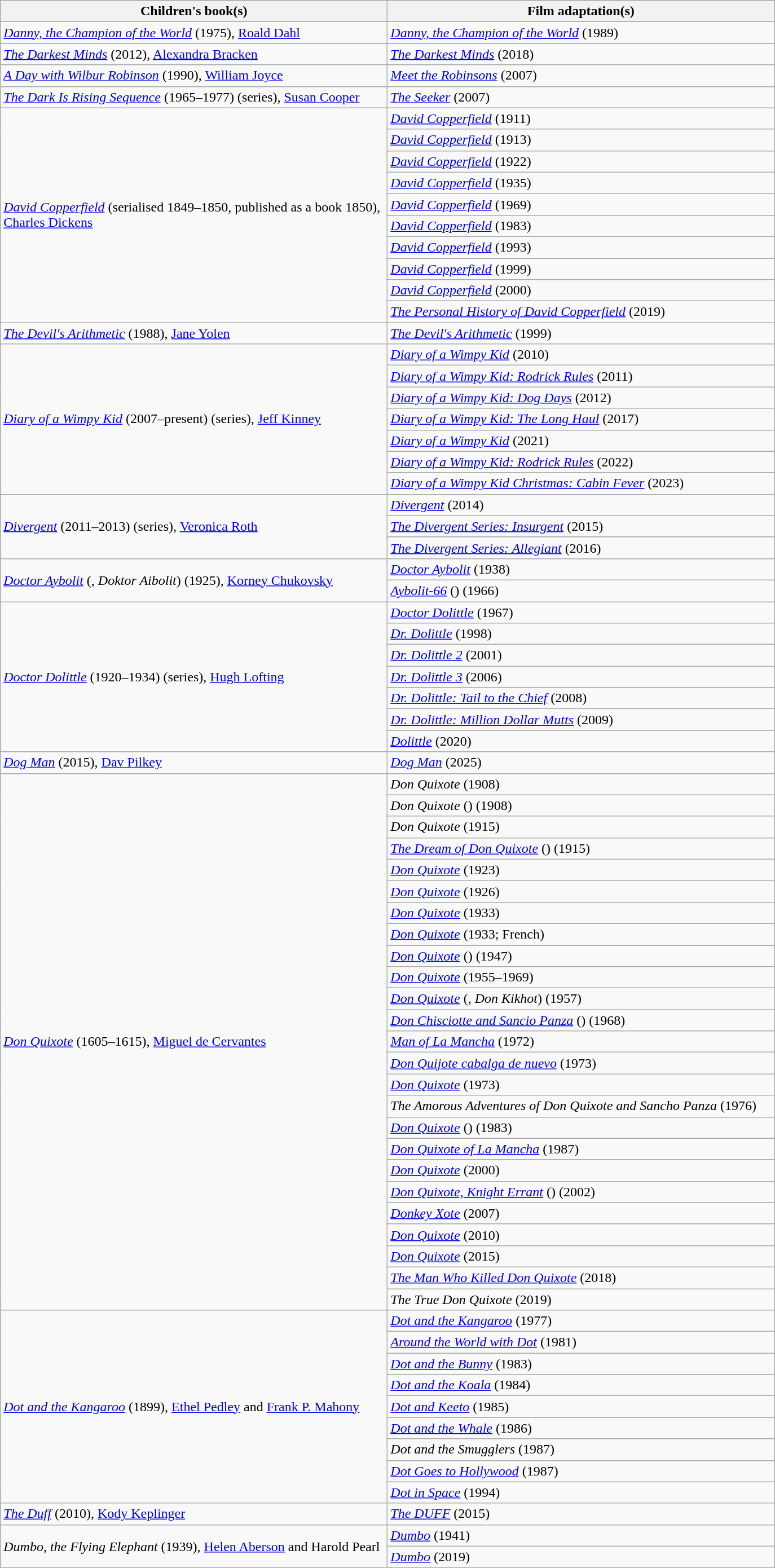<table class="wikitable">
<tr>
<th width="450">Children's book(s)</th>
<th width="450">Film adaptation(s)</th>
</tr>
<tr>
<td><em><a href='#'>Danny, the Champion of the World</a></em> (1975), <a href='#'>Roald Dahl</a></td>
<td><em><a href='#'>Danny, the Champion of the World</a></em> (1989)</td>
</tr>
<tr>
<td><em><a href='#'>The Darkest Minds</a></em> (2012), <a href='#'>Alexandra Bracken</a></td>
<td><em><a href='#'>The Darkest Minds</a></em> (2018)</td>
</tr>
<tr>
<td><em><a href='#'>A Day with Wilbur Robinson</a></em> (1990), <a href='#'>William Joyce</a></td>
<td><em><a href='#'>Meet the Robinsons</a></em> (2007)</td>
</tr>
<tr>
<td><em><a href='#'>The Dark Is Rising Sequence</a></em> (1965–1977) (series), <a href='#'>Susan Cooper</a></td>
<td><em><a href='#'>The Seeker</a></em> (2007)</td>
</tr>
<tr>
<td rowspan="10"><em><a href='#'>David Copperfield</a></em> (serialised 1849–1850, published as a book 1850), <a href='#'>Charles Dickens</a></td>
<td><em><a href='#'>David Copperfield</a></em> (1911)</td>
</tr>
<tr>
<td><em><a href='#'>David Copperfield</a></em> (1913)</td>
</tr>
<tr>
<td><em><a href='#'>David Copperfield</a></em> (1922)</td>
</tr>
<tr>
<td><em><a href='#'>David Copperfield</a></em> (1935)</td>
</tr>
<tr>
<td><em><a href='#'>David Copperfield</a></em> (1969)</td>
</tr>
<tr>
<td><em><a href='#'>David Copperfield</a></em> (1983)</td>
</tr>
<tr>
<td><em><a href='#'>David Copperfield</a></em> (1993)</td>
</tr>
<tr>
<td><em><a href='#'>David Copperfield</a></em> (1999)</td>
</tr>
<tr>
<td><em><a href='#'>David Copperfield</a></em> (2000)</td>
</tr>
<tr>
<td><em><a href='#'>The Personal History of David Copperfield</a></em> (2019)</td>
</tr>
<tr>
<td><em><a href='#'>The Devil's Arithmetic</a></em> (1988), <a href='#'>Jane Yolen</a></td>
<td><em><a href='#'>The Devil's Arithmetic</a></em> (1999)</td>
</tr>
<tr>
<td rowspan="7"><em><a href='#'>Diary of a Wimpy Kid</a></em> (2007–present) (series), <a href='#'>Jeff Kinney</a></td>
<td><em><a href='#'>Diary of a Wimpy Kid</a></em> (2010)</td>
</tr>
<tr>
<td><em><a href='#'>Diary of a Wimpy Kid: Rodrick Rules</a></em> (2011)</td>
</tr>
<tr>
<td><em><a href='#'>Diary of a Wimpy Kid: Dog Days</a></em> (2012)</td>
</tr>
<tr>
<td><em><a href='#'>Diary of a Wimpy Kid: The Long Haul</a></em> (2017)</td>
</tr>
<tr>
<td><em><a href='#'>Diary of a Wimpy Kid</a></em> (2021)</td>
</tr>
<tr>
<td><em><a href='#'>Diary of a Wimpy Kid: Rodrick Rules</a></em> (2022)</td>
</tr>
<tr>
<td><em><a href='#'>Diary of a Wimpy Kid Christmas: Cabin Fever</a></em> (2023)</td>
</tr>
<tr>
<td rowspan="3"><em><a href='#'>Divergent</a></em> (2011–2013) (series), <a href='#'>Veronica Roth</a></td>
<td><em><a href='#'>Divergent</a></em> (2014)</td>
</tr>
<tr>
<td><em><a href='#'>The Divergent Series: Insurgent</a></em> (2015)</td>
</tr>
<tr>
<td><em><a href='#'>The Divergent Series: Allegiant</a></em> (2016)</td>
</tr>
<tr>
<td rowspan="2"><em><a href='#'>Doctor Aybolit</a></em> (, <em>Doktor Aibolit</em>) (1925), <a href='#'>Korney Chukovsky</a></td>
<td><em><a href='#'>Doctor Aybolit</a></em> (1938)</td>
</tr>
<tr>
<td><em><a href='#'>Aybolit-66</a></em> () (1966)</td>
</tr>
<tr>
<td rowspan="7"><em><a href='#'>Doctor Dolittle</a></em> (1920–1934) (series), <a href='#'>Hugh Lofting</a></td>
<td><em><a href='#'>Doctor Dolittle</a></em> (1967)</td>
</tr>
<tr>
<td><em><a href='#'>Dr. Dolittle</a></em> (1998)</td>
</tr>
<tr>
<td><em><a href='#'>Dr. Dolittle 2</a></em> (2001)</td>
</tr>
<tr>
<td><em><a href='#'>Dr. Dolittle 3</a></em> (2006)</td>
</tr>
<tr>
<td><em><a href='#'>Dr. Dolittle: Tail to the Chief</a></em> (2008)</td>
</tr>
<tr>
<td><em><a href='#'>Dr. Dolittle: Million Dollar Mutts</a></em> (2009)</td>
</tr>
<tr>
<td><em><a href='#'>Dolittle</a></em> (2020)</td>
</tr>
<tr>
<td><em><a href='#'>Dog Man</a></em> (2015), <a href='#'>Dav Pilkey</a></td>
<td><em><a href='#'>Dog Man</a></em> (2025)</td>
</tr>
<tr>
<td rowspan="25"><em><a href='#'>Don Quixote</a></em>  (1605–1615), <a href='#'>Miguel de Cervantes</a></td>
<td><em>Don Quixote</em> (1908)</td>
</tr>
<tr>
<td><em>Don Quixote</em> () (1908)</td>
</tr>
<tr>
<td><em>Don Quixote</em> (1915)</td>
</tr>
<tr>
<td><em><a href='#'>The Dream of Don Quixote</a></em> () (1915)</td>
</tr>
<tr>
<td><em><a href='#'>Don Quixote</a></em> (1923)</td>
</tr>
<tr>
<td><em><a href='#'>Don Quixote</a></em> (1926)</td>
</tr>
<tr>
<td><em><a href='#'>Don Quixote</a></em> (1933)</td>
</tr>
<tr>
<td><em><a href='#'>Don Quixote</a></em> (1933; French)</td>
</tr>
<tr>
<td><em><a href='#'>Don Quixote</a></em> () (1947)</td>
</tr>
<tr>
<td><em><a href='#'>Don Quixote</a></em> (1955–1969)</td>
</tr>
<tr>
<td><em><a href='#'>Don Quixote</a></em> (, <em>Don Kikhot</em>) (1957)</td>
</tr>
<tr>
<td><em><a href='#'>Don Chisciotte and Sancio Panza</a></em> () (1968)</td>
</tr>
<tr>
<td><em><a href='#'>Man of La Mancha</a></em> (1972)</td>
</tr>
<tr>
<td><em><a href='#'>Don Quijote cabalga de nuevo</a></em> (1973)</td>
</tr>
<tr>
<td><em><a href='#'>Don Quixote</a></em> (1973)</td>
</tr>
<tr>
<td><em>The Amorous Adventures of Don Quixote and Sancho Panza</em> (1976)</td>
</tr>
<tr>
<td><em><a href='#'>Don Quixote</a></em> () (1983)</td>
</tr>
<tr>
<td><em><a href='#'>Don Quixote of La Mancha</a></em> (1987)</td>
</tr>
<tr>
<td><em><a href='#'>Don Quixote</a></em> (2000)</td>
</tr>
<tr>
<td><em><a href='#'>Don Quixote, Knight Errant</a></em> () (2002)</td>
</tr>
<tr>
<td><em><a href='#'>Donkey Xote</a></em> (2007)</td>
</tr>
<tr>
<td><em><a href='#'>Don Quixote</a></em> (2010)</td>
</tr>
<tr>
<td><em><a href='#'>Don Quixote</a></em> (2015)</td>
</tr>
<tr>
<td><em><a href='#'>The Man Who Killed Don Quixote</a></em> (2018)</td>
</tr>
<tr>
<td><em>The True Don Quixote</em> (2019)</td>
</tr>
<tr>
<td rowspan="9"><em><a href='#'>Dot and the Kangaroo</a></em> (1899), <a href='#'>Ethel Pedley</a> and <a href='#'>Frank P. Mahony</a></td>
<td><em><a href='#'>Dot and the Kangaroo</a></em> (1977)</td>
</tr>
<tr>
<td><em><a href='#'>Around the World with Dot</a></em> (1981)</td>
</tr>
<tr>
<td><em><a href='#'>Dot and the Bunny</a></em> (1983)</td>
</tr>
<tr>
<td><em><a href='#'>Dot and the Koala</a></em> (1984)</td>
</tr>
<tr>
<td><em><a href='#'>Dot and Keeto</a></em> (1985)</td>
</tr>
<tr>
<td><em><a href='#'>Dot and the Whale</a></em> (1986)</td>
</tr>
<tr>
<td><em>Dot and the Smugglers</em> (1987)</td>
</tr>
<tr>
<td><em><a href='#'>Dot Goes to Hollywood</a></em> (1987)</td>
</tr>
<tr>
<td><em><a href='#'>Dot in Space</a></em> (1994)</td>
</tr>
<tr>
<td><em><a href='#'>The Duff</a></em> (2010), <a href='#'>Kody Keplinger</a></td>
<td><em><a href='#'>The DUFF</a></em> (2015)</td>
</tr>
<tr>
<td rowspan="2"><em>Dumbo, the Flying Elephant</em> (1939), <a href='#'>Helen Aberson</a> and Harold Pearl</td>
<td><em><a href='#'>Dumbo</a></em> (1941)</td>
</tr>
<tr>
<td><em><a href='#'>Dumbo</a></em> (2019)</td>
</tr>
</table>
